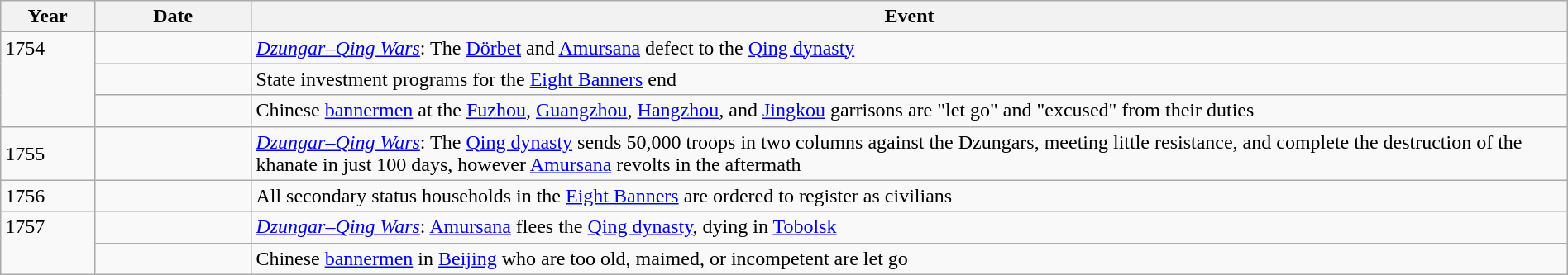<table class="wikitable" style="width:100%;">
<tr>
<th style="width:6%">Year</th>
<th style="width:10%">Date</th>
<th>Event</th>
</tr>
<tr>
<td rowspan="3" style="vertical-align:top;">1754</td>
<td></td>
<td><em><a href='#'>Dzungar–Qing Wars</a></em>: The <a href='#'>Dörbet</a> and <a href='#'>Amursana</a> defect to the <a href='#'>Qing dynasty</a></td>
</tr>
<tr>
<td></td>
<td>State investment programs for the <a href='#'>Eight Banners</a> end</td>
</tr>
<tr>
<td></td>
<td>Chinese <a href='#'>bannermen</a> at the <a href='#'>Fuzhou</a>, <a href='#'>Guangzhou</a>, <a href='#'>Hangzhou</a>, and <a href='#'>Jingkou</a> garrisons are "let go" and "excused" from their duties</td>
</tr>
<tr>
<td>1755</td>
<td></td>
<td><em><a href='#'>Dzungar–Qing Wars</a></em>: The <a href='#'>Qing dynasty</a> sends 50,000 troops in two columns against the Dzungars, meeting little resistance, and complete the destruction of the khanate in just 100 days, however <a href='#'>Amursana</a> revolts in the aftermath</td>
</tr>
<tr>
<td>1756</td>
<td></td>
<td>All secondary status households in the <a href='#'>Eight Banners</a> are ordered to register as civilians</td>
</tr>
<tr>
<td rowspan="2" valign="top">1757</td>
<td></td>
<td><em><a href='#'>Dzungar–Qing Wars</a></em>: <a href='#'>Amursana</a> flees the <a href='#'>Qing dynasty</a>, dying in <a href='#'>Tobolsk</a></td>
</tr>
<tr>
<td></td>
<td>Chinese <a href='#'>bannermen</a> in <a href='#'>Beijing</a> who are too old, maimed, or incompetent are let go</td>
</tr>
</table>
